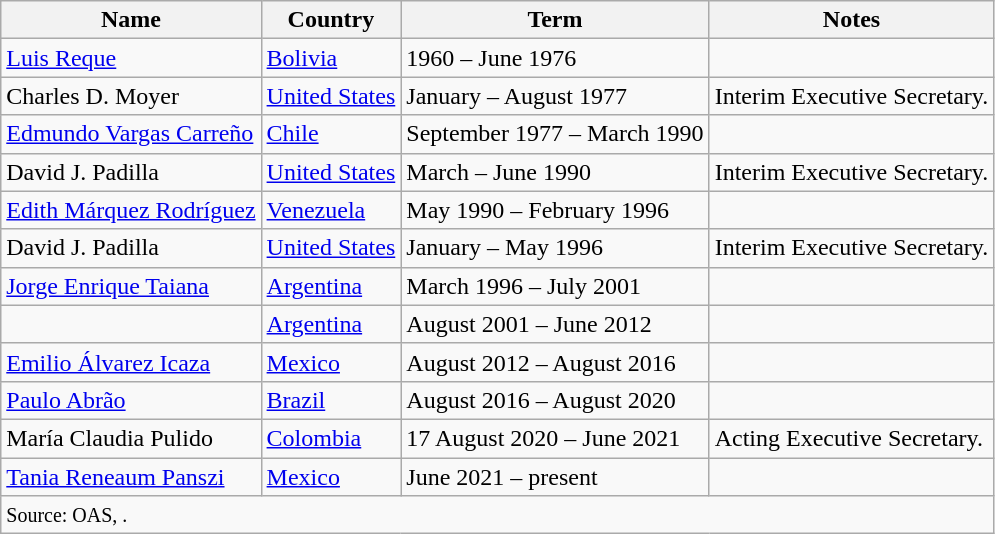<table class="wikitable">
<tr>
<th>Name</th>
<th>Country</th>
<th>Term</th>
<th>Notes</th>
</tr>
<tr>
<td><a href='#'>Luis Reque</a></td>
<td> <a href='#'>Bolivia</a></td>
<td>1960 – June 1976</td>
<td></td>
</tr>
<tr>
<td>Charles D. Moyer</td>
<td> <a href='#'>United States</a></td>
<td>January – August 1977</td>
<td>Interim Executive Secretary.</td>
</tr>
<tr>
<td><a href='#'>Edmundo Vargas Carreño</a></td>
<td> <a href='#'>Chile</a></td>
<td>September 1977 – March 1990</td>
<td></td>
</tr>
<tr>
<td>David J. Padilla</td>
<td> <a href='#'>United States</a></td>
<td>March – June 1990</td>
<td>Interim Executive Secretary.</td>
</tr>
<tr>
<td><a href='#'>Edith Márquez Rodríguez</a></td>
<td> <a href='#'>Venezuela</a></td>
<td>May 1990 – February 1996</td>
<td></td>
</tr>
<tr>
<td>David J. Padilla</td>
<td> <a href='#'>United States</a></td>
<td>January – May 1996</td>
<td>Interim Executive Secretary.</td>
</tr>
<tr>
<td><a href='#'>Jorge Enrique Taiana</a></td>
<td> <a href='#'>Argentina</a></td>
<td>March 1996 – July 2001</td>
<td></td>
</tr>
<tr>
<td></td>
<td> <a href='#'>Argentina</a></td>
<td>August 2001 – June 2012</td>
<td></td>
</tr>
<tr>
<td><a href='#'>Emilio Álvarez Icaza</a></td>
<td> <a href='#'>Mexico</a></td>
<td>August 2012 – August 2016</td>
<td></td>
</tr>
<tr>
<td><a href='#'>Paulo Abrão</a></td>
<td> <a href='#'>Brazil</a></td>
<td>August 2016 – August 2020</td>
<td></td>
</tr>
<tr>
<td>María Claudia Pulido</td>
<td> <a href='#'>Colombia</a></td>
<td>17 August 2020 – June 2021</td>
<td>Acting Executive Secretary.</td>
</tr>
<tr>
<td><a href='#'>Tania Reneaum Panszi</a></td>
<td> <a href='#'>Mexico</a></td>
<td>June 2021 – present</td>
<td></td>
</tr>
<tr>
<td colspan="4"><small>Source: OAS, .</small></td>
</tr>
</table>
